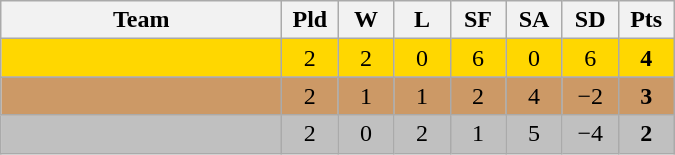<table class="wikitable" style="text-align: center;">
<tr>
<th width=180>Team</th>
<th width=30>Pld</th>
<th width=30>W</th>
<th width=30>L</th>
<th width=30>SF</th>
<th width=30>SA</th>
<th width=30>SD</th>
<th width=30>Pts</th>
</tr>
<tr bgcolor=gold>
<td style="text-align:left;"></td>
<td>2</td>
<td>2</td>
<td>0</td>
<td>6</td>
<td>0</td>
<td>6</td>
<td><strong>4</strong></td>
</tr>
<tr bgcolor=#cc9966>
<td style="text-align:left;"></td>
<td>2</td>
<td>1</td>
<td>1</td>
<td>2</td>
<td>4</td>
<td>−2</td>
<td><strong>3</strong></td>
</tr>
<tr bgcolor=silver>
<td style="text-align:left;"></td>
<td>2</td>
<td>0</td>
<td>2</td>
<td>1</td>
<td>5</td>
<td>−4</td>
<td><strong>2</strong></td>
</tr>
</table>
